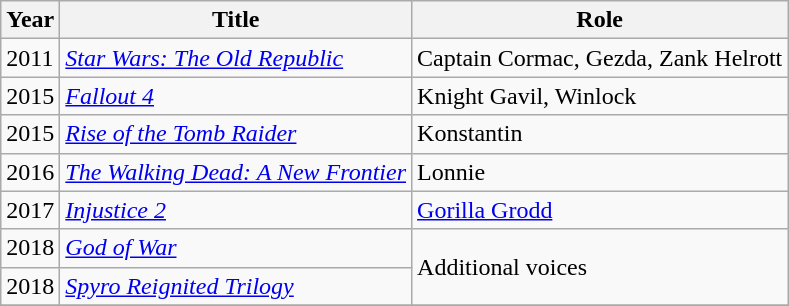<table class="wikitable sortable">
<tr>
<th>Year</th>
<th>Title</th>
<th>Role</th>
</tr>
<tr>
<td>2011</td>
<td><em><a href='#'>Star Wars: The Old Republic</a></em></td>
<td>Captain Cormac, Gezda, Zank Helrott</td>
</tr>
<tr>
<td>2015</td>
<td><em><a href='#'>Fallout 4</a></em></td>
<td>Knight Gavil, Winlock</td>
</tr>
<tr>
<td>2015</td>
<td><em><a href='#'>Rise of the Tomb Raider</a></em></td>
<td>Konstantin</td>
</tr>
<tr>
<td>2016</td>
<td><em><a href='#'>The Walking Dead: A New Frontier</a></em></td>
<td>Lonnie</td>
</tr>
<tr>
<td>2017</td>
<td><em><a href='#'>Injustice 2</a></em></td>
<td><a href='#'>Gorilla Grodd</a></td>
</tr>
<tr>
<td>2018</td>
<td><em><a href='#'>God of War</a></em></td>
<td rowspan="2">Additional voices</td>
</tr>
<tr>
<td>2018</td>
<td><em><a href='#'>Spyro Reignited Trilogy</a></em></td>
</tr>
<tr>
</tr>
</table>
